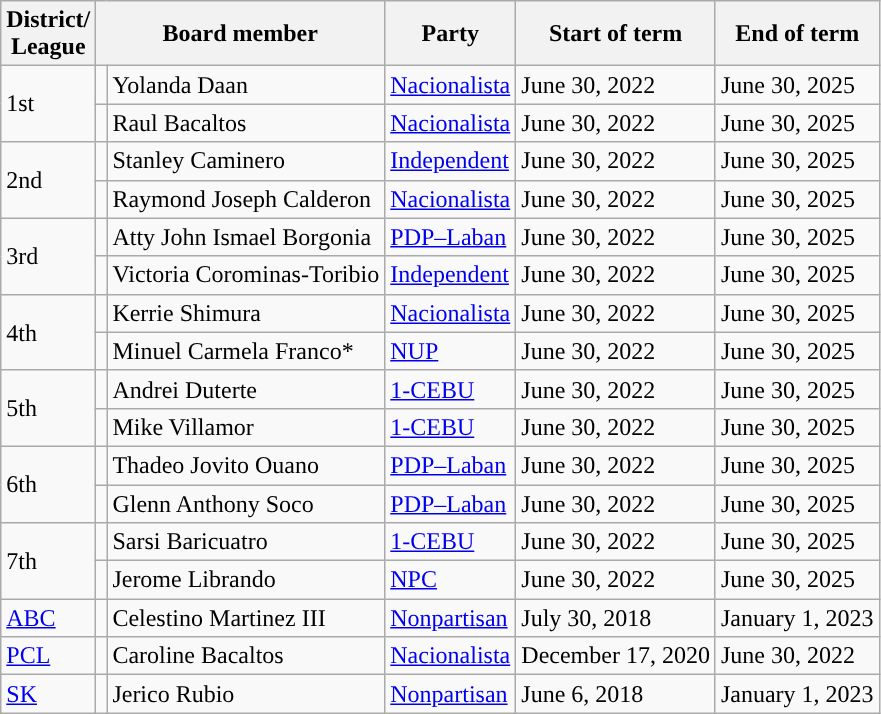<table class="wikitable">
<tr>
<th>District/<br>League</th>
<th colspan="2">Board member</th>
<th>Party</th>
<th>Start of term</th>
<th>End of term</th>
</tr>
<tr>
<td rowspan="2">1st</td>
<td></td>
<td>Yolanda Daan</td>
<td><a href='#'>Nacionalista</a></td>
<td>June 30, 2022</td>
<td>June 30, 2025</td>
</tr>
<tr>
<td></td>
<td>Raul Bacaltos</td>
<td><a href='#'>Nacionalista</a></td>
<td>June 30, 2022</td>
<td>June 30, 2025</td>
</tr>
<tr>
<td rowspan="2">2nd</td>
<td></td>
<td>Stanley Caminero</td>
<td><a href='#'>Independent</a></td>
<td>June 30, 2022</td>
<td>June 30, 2025</td>
</tr>
<tr>
<td></td>
<td>Raymond Joseph Calderon</td>
<td><a href='#'>Nacionalista</a></td>
<td>June 30, 2022</td>
<td>June 30, 2025</td>
</tr>
<tr>
<td rowspan="2">3rd</td>
<td></td>
<td>Atty John Ismael Borgonia</td>
<td><a href='#'>PDP–Laban</a></td>
<td>June 30, 2022</td>
<td>June 30, 2025</td>
</tr>
<tr>
<td></td>
<td>Victoria Corominas-Toribio</td>
<td><a href='#'>Independent</a></td>
<td>June 30, 2022</td>
<td>June 30, 2025</td>
</tr>
<tr>
<td rowspan="2">4th</td>
<td></td>
<td>Kerrie Shimura</td>
<td><a href='#'>Nacionalista</a></td>
<td>June 30, 2022</td>
<td>June 30, 2025</td>
</tr>
<tr>
<td></td>
<td>Minuel Carmela Franco* <br> </td>
<td><a href='#'>NUP</a></td>
<td>June 30, 2022</td>
<td>June 30, 2025</td>
</tr>
<tr>
<td rowspan="2">5th</td>
<td></td>
<td>Andrei Duterte</td>
<td><a href='#'>1-CEBU</a></td>
<td>June 30, 2022</td>
<td>June 30, 2025</td>
</tr>
<tr>
<td></td>
<td>Mike Villamor</td>
<td><a href='#'>1-CEBU</a></td>
<td>June 30, 2022</td>
<td>June 30, 2025</td>
</tr>
<tr>
<td rowspan="2">6th</td>
<td></td>
<td>Thadeo Jovito Ouano</td>
<td><a href='#'>PDP–Laban</a></td>
<td>June 30, 2022</td>
<td>June 30, 2025</td>
</tr>
<tr>
<td></td>
<td>Glenn Anthony Soco</td>
<td><a href='#'>PDP–Laban</a></td>
<td>June 30, 2022</td>
<td>June 30, 2025</td>
</tr>
<tr>
<td rowspan="2">7th</td>
<td></td>
<td>Sarsi Baricuatro</td>
<td><a href='#'>1-CEBU</a></td>
<td>June 30, 2022</td>
<td>June 30, 2025</td>
</tr>
<tr>
<td></td>
<td>Jerome Librando</td>
<td><a href='#'>NPC</a></td>
<td>June 30, 2022</td>
<td>June 30, 2025</td>
</tr>
<tr>
<td><a href='#'>ABC</a></td>
<td></td>
<td>Celestino Martinez III</td>
<td><a href='#'>Nonpartisan</a></td>
<td>July 30, 2018</td>
<td>January 1, 2023</td>
</tr>
<tr>
<td><a href='#'>PCL</a></td>
<td></td>
<td>Caroline Bacaltos</td>
<td><a href='#'>Nacionalista</a></td>
<td>December 17, 2020</td>
<td>June 30, 2022</td>
</tr>
<tr>
<td><a href='#'>SK</a></td>
<td></td>
<td>Jerico Rubio</td>
<td><a href='#'>Nonpartisan</a></td>
<td>June 6, 2018</td>
<td>January 1, 2023</td>
</tr>
</table>
